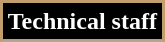<table class="wikitable">
<tr>
<th style="background:#000; color:#FFF; border:2px solid #C39E6D;" scope="col" colspan="2">Technical staff</th>
</tr>
<tr>
</tr>
</table>
